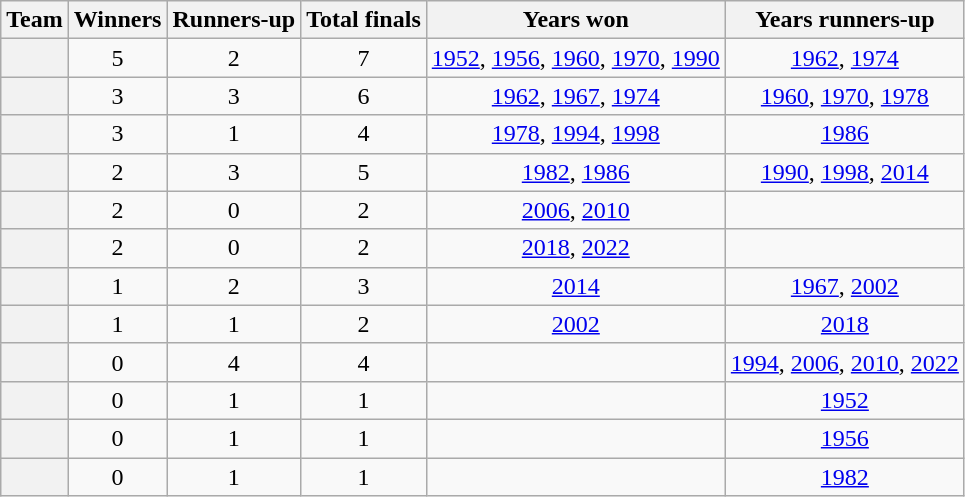<table class="wikitable plainrowheaders sortable" style="text-align:center">
<tr>
<th scope="col">Team</th>
<th scope="col">Winners</th>
<th scope="col">Runners-up</th>
<th scope="col">Total finals</th>
<th scope="col" class="unsortable">Years won</th>
<th scope="col" class="unsortable">Years runners-up</th>
</tr>
<tr>
<th scope="row"><em></em></th>
<td align=center>5</td>
<td align=center>2</td>
<td align=center>7</td>
<td><a href='#'>1952</a>, <a href='#'>1956</a>, <a href='#'>1960</a>, <a href='#'>1970</a>, <a href='#'>1990</a></td>
<td><a href='#'>1962</a>, <a href='#'>1974</a></td>
</tr>
<tr>
<th scope="row"></th>
<td align=center>3</td>
<td align=center>3</td>
<td align=center>6</td>
<td><a href='#'>1962</a>, <a href='#'>1967</a>, <a href='#'>1974</a></td>
<td><a href='#'>1960</a>, <a href='#'>1970</a>, <a href='#'>1978</a></td>
</tr>
<tr>
<th scope="row"></th>
<td align=center>3</td>
<td align=center>1</td>
<td align=center>4</td>
<td><a href='#'>1978</a>, <a href='#'>1994</a>, <a href='#'>1998</a></td>
<td><a href='#'>1986</a></td>
</tr>
<tr>
<th scope="row"></th>
<td align=center>2</td>
<td align=center>3</td>
<td align=center>5</td>
<td><a href='#'>1982</a>, <a href='#'>1986</a></td>
<td><a href='#'>1990</a>, <a href='#'>1998</a>, <a href='#'>2014</a></td>
</tr>
<tr>
<th scope="row"></th>
<td align=center>2</td>
<td align=center>0</td>
<td align=center>2</td>
<td><a href='#'>2006</a>, <a href='#'>2010</a></td>
<td></td>
</tr>
<tr>
<th scope="row"></th>
<td align=center>2</td>
<td align=center>0</td>
<td align=center>2</td>
<td><a href='#'>2018</a>, <a href='#'>2022</a></td>
<td></td>
</tr>
<tr>
<th scope="row"></th>
<td align=center>1</td>
<td align=center>2</td>
<td align=center>3</td>
<td><a href='#'>2014</a></td>
<td><a href='#'>1967</a>, <a href='#'>2002</a></td>
</tr>
<tr>
<th scope="row"></th>
<td align=center>1</td>
<td align=center>1</td>
<td align=center>2</td>
<td><a href='#'>2002</a></td>
<td><a href='#'>2018</a></td>
</tr>
<tr>
<th scope="row"></th>
<td align=center>0</td>
<td align=center>4</td>
<td align=center>4</td>
<td></td>
<td><a href='#'>1994</a>, <a href='#'>2006</a>, <a href='#'>2010</a>, <a href='#'>2022</a></td>
</tr>
<tr>
<th scope="row"></th>
<td align=center>0</td>
<td align=center>1</td>
<td align=center>1</td>
<td></td>
<td><a href='#'>1952</a></td>
</tr>
<tr>
<th scope="row"></th>
<td align=center>0</td>
<td align=center>1</td>
<td align=center>1</td>
<td></td>
<td><a href='#'>1956</a></td>
</tr>
<tr>
<th scope="row"></th>
<td align=center>0</td>
<td align=center>1</td>
<td align=center>1</td>
<td></td>
<td><a href='#'>1982</a></td>
</tr>
</table>
